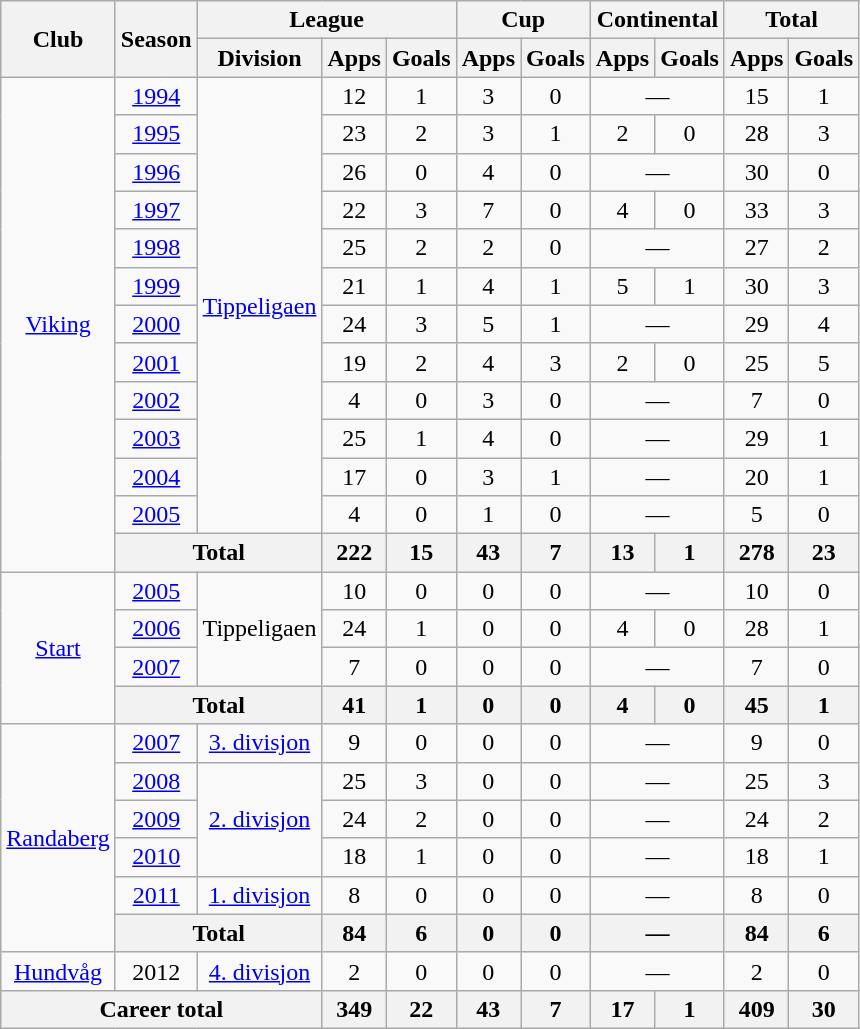<table class="wikitable" style="text-align: center;">
<tr>
<th rowspan="2">Club</th>
<th rowspan="2">Season</th>
<th colspan="3">League</th>
<th colspan="2">Cup</th>
<th colspan="2">Continental</th>
<th colspan="2">Total</th>
</tr>
<tr>
<th>Division</th>
<th>Apps</th>
<th>Goals</th>
<th>Apps</th>
<th>Goals</th>
<th>Apps</th>
<th>Goals</th>
<th>Apps</th>
<th>Goals</th>
</tr>
<tr>
<td rowspan="13"><a href='#'>Viking</a></td>
<td><a href='#'>1994</a></td>
<td rowspan="12"><a href='#'>Tippeligaen</a></td>
<td>12</td>
<td>1</td>
<td>3</td>
<td>0</td>
<td colspan="2">—</td>
<td>15</td>
<td>1</td>
</tr>
<tr>
<td><a href='#'>1995</a></td>
<td>23</td>
<td>2</td>
<td>3</td>
<td>1</td>
<td>2</td>
<td>0</td>
<td>28</td>
<td>3</td>
</tr>
<tr>
<td><a href='#'>1996</a></td>
<td>26</td>
<td>0</td>
<td>4</td>
<td>0</td>
<td colspan="2">—</td>
<td>30</td>
<td>0</td>
</tr>
<tr>
<td><a href='#'>1997</a></td>
<td>22</td>
<td>3</td>
<td>7</td>
<td>0</td>
<td>4</td>
<td>0</td>
<td>33</td>
<td>3</td>
</tr>
<tr>
<td><a href='#'>1998</a></td>
<td>25</td>
<td>2</td>
<td>2</td>
<td>0</td>
<td colspan="2">—</td>
<td>27</td>
<td>2</td>
</tr>
<tr>
<td><a href='#'>1999</a></td>
<td>21</td>
<td>1</td>
<td>4</td>
<td>1</td>
<td>5</td>
<td>1</td>
<td>30</td>
<td>3</td>
</tr>
<tr>
<td><a href='#'>2000</a></td>
<td>24</td>
<td>3</td>
<td>5</td>
<td>1</td>
<td colspan="2">—</td>
<td>29</td>
<td>4</td>
</tr>
<tr>
<td><a href='#'>2001</a></td>
<td>19</td>
<td>2</td>
<td>4</td>
<td>3</td>
<td>2</td>
<td>0</td>
<td>25</td>
<td>5</td>
</tr>
<tr>
<td><a href='#'>2002</a></td>
<td>4</td>
<td>0</td>
<td>3</td>
<td>0</td>
<td colspan="2">—</td>
<td>7</td>
<td>0</td>
</tr>
<tr>
<td><a href='#'>2003</a></td>
<td>25</td>
<td>1</td>
<td>4</td>
<td>0</td>
<td colspan="2">—</td>
<td>29</td>
<td>1</td>
</tr>
<tr>
<td><a href='#'>2004</a></td>
<td>17</td>
<td>0</td>
<td>3</td>
<td>1</td>
<td colspan="2">—</td>
<td>20</td>
<td>1</td>
</tr>
<tr>
<td><a href='#'>2005</a></td>
<td>4</td>
<td>0</td>
<td>1</td>
<td>0</td>
<td colspan="2">—</td>
<td>5</td>
<td>0</td>
</tr>
<tr>
<th colspan="2">Total</th>
<th>222</th>
<th>15</th>
<th>43</th>
<th>7</th>
<th>13</th>
<th>1</th>
<th>278</th>
<th>23</th>
</tr>
<tr>
<td rowspan="4"><a href='#'>Start</a></td>
<td><a href='#'>2005</a></td>
<td rowspan="3">Tippeligaen</td>
<td>10</td>
<td>0</td>
<td>0</td>
<td>0</td>
<td colspan="2">—</td>
<td>10</td>
<td>0</td>
</tr>
<tr>
<td><a href='#'>2006</a></td>
<td>24</td>
<td>1</td>
<td>0</td>
<td>0</td>
<td>4</td>
<td>0</td>
<td>28</td>
<td>1</td>
</tr>
<tr>
<td><a href='#'>2007</a></td>
<td>7</td>
<td>0</td>
<td>0</td>
<td>0</td>
<td colspan="2">—</td>
<td>7</td>
<td>0</td>
</tr>
<tr>
<th colspan="2">Total</th>
<th>41</th>
<th>1</th>
<th>0</th>
<th>0</th>
<th>4</th>
<th>0</th>
<th>45</th>
<th>1</th>
</tr>
<tr>
<td rowspan="6"><a href='#'>Randaberg</a></td>
<td><a href='#'>2007</a></td>
<td><a href='#'>3. divisjon</a></td>
<td>9</td>
<td>0</td>
<td>0</td>
<td>0</td>
<td colspan="2">—</td>
<td>9</td>
<td>0</td>
</tr>
<tr>
<td><a href='#'>2008</a></td>
<td rowspan="3"><a href='#'>2. divisjon</a></td>
<td>25</td>
<td>3</td>
<td>0</td>
<td>0</td>
<td colspan="2">—</td>
<td>25</td>
<td>3</td>
</tr>
<tr>
<td><a href='#'>2009</a></td>
<td>24</td>
<td>2</td>
<td>0</td>
<td>0</td>
<td colspan="2">—</td>
<td>24</td>
<td>2</td>
</tr>
<tr>
<td><a href='#'>2010</a></td>
<td>18</td>
<td>1</td>
<td>0</td>
<td>0</td>
<td colspan="2">—</td>
<td>18</td>
<td>1</td>
</tr>
<tr>
<td><a href='#'>2011</a></td>
<td><a href='#'>1. divisjon</a></td>
<td>8</td>
<td>0</td>
<td>0</td>
<td>0</td>
<td colspan="2">—</td>
<td>8</td>
<td>0</td>
</tr>
<tr>
<th colspan="2">Total</th>
<th>84</th>
<th>6</th>
<th>0</th>
<th>0</th>
<th colspan="2">—</th>
<th>84</th>
<th>6</th>
</tr>
<tr>
<td><a href='#'>Hundvåg</a></td>
<td>2012</td>
<td><a href='#'>4. divisjon</a></td>
<td>2</td>
<td>0</td>
<td>0</td>
<td>0</td>
<td colspan="2">—</td>
<td>2</td>
<td>0</td>
</tr>
<tr>
<th colspan="3">Career total</th>
<th>349</th>
<th>22</th>
<th>43</th>
<th>7</th>
<th>17</th>
<th>1</th>
<th>409</th>
<th>30</th>
</tr>
</table>
